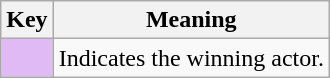<table class="wikitable">
<tr>
<th scope="col" width=%>Key</th>
<th scope="col" width=%>Meaning</th>
</tr>
<tr>
<td style="background:#E0BAf5"></td>
<td>Indicates the winning actor.</td>
</tr>
</table>
